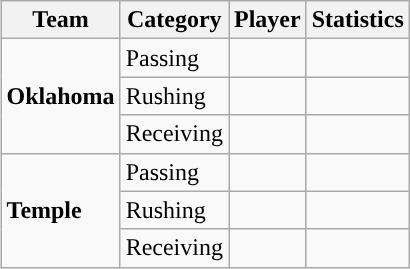<table class="wikitable" style="float: right;">
<tr>
<th>Team</th>
<th>Category</th>
<th>Player</th>
<th>Statistics</th>
</tr>
<tr>
<td rowspan=3><strong>Oklahoma</strong></td>
<td>Passing</td>
<td></td>
<td></td>
</tr>
<tr>
<td>Rushing</td>
<td></td>
<td></td>
</tr>
<tr>
<td>Receiving</td>
<td></td>
<td></td>
</tr>
<tr>
<td rowspan=3><strong>Temple</strong></td>
<td>Passing</td>
<td></td>
<td></td>
</tr>
<tr>
<td>Rushing</td>
<td></td>
<td></td>
</tr>
<tr>
<td>Receiving</td>
<td></td>
<td></td>
</tr>
</table>
